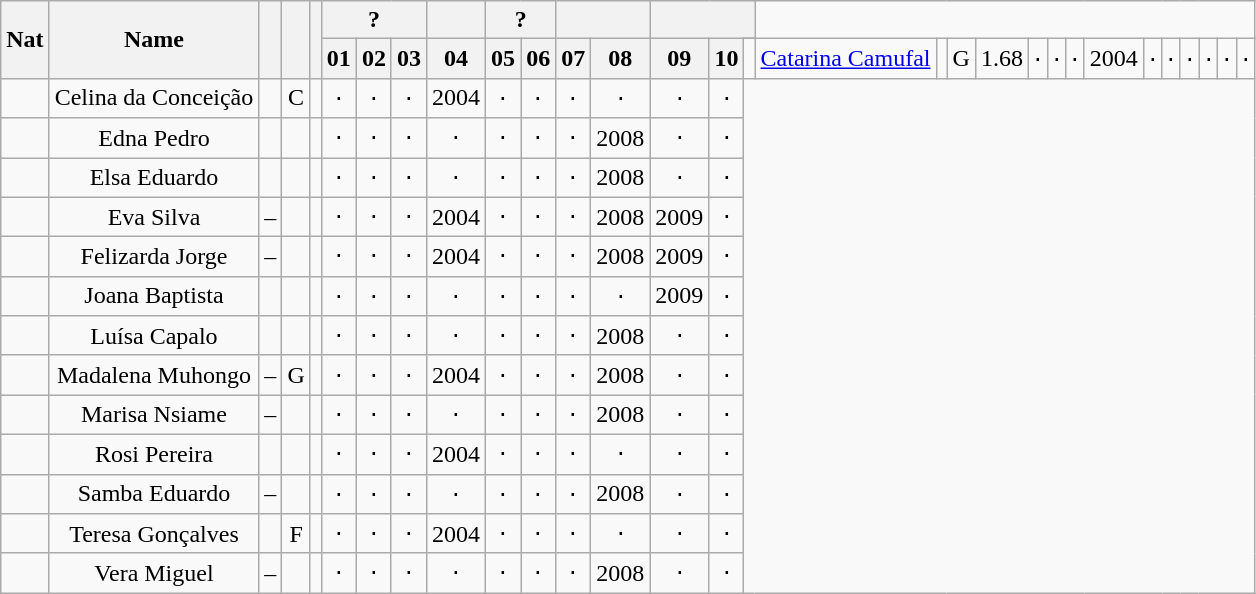<table class="wikitable plainrowheaders sortable" style="text-align:center">
<tr>
<th scope="col" rowspan="3">Nat</th>
<th scope="col" rowspan="3">Name</th>
<th scope="col" rowspan="3"></th>
<th scope="col" rowspan="3"></th>
<th scope="col" rowspan="3"></th>
<th colspan="3">?</th>
<th colspan="1"></th>
<th colspan="2">?</th>
<th colspan="2"></th>
<th colspan="3"></th>
</tr>
<tr>
<th scope="col" rowspan="2">01</th>
<th scope="col" rowspan="2">02</th>
<th scope="col" rowspan="2">03</th>
<th scope="col" rowspan="2">04</th>
<th scope="col" rowspan="2">05</th>
<th scope="col" rowspan="2">06</th>
<th scope="col" rowspan="2">07</th>
<th scope="col" rowspan="2">08</th>
<th scope="col" rowspan="2">09</th>
<th scope="col" rowspan="2">10</th>
</tr>
<tr>
<td></td>
<td><a href='#'>Catarina Camufal</a></td>
<td></td>
<td>G</td>
<td>1.68</td>
<td>⋅</td>
<td>⋅</td>
<td>⋅</td>
<td>2004</td>
<td>⋅</td>
<td>⋅</td>
<td>⋅</td>
<td>⋅</td>
<td>⋅</td>
<td>⋅</td>
</tr>
<tr>
<td></td>
<td>Celina da Conceição</td>
<td></td>
<td>C</td>
<td></td>
<td>⋅</td>
<td>⋅</td>
<td>⋅</td>
<td>2004</td>
<td>⋅</td>
<td>⋅</td>
<td>⋅</td>
<td>⋅</td>
<td>⋅</td>
<td>⋅</td>
</tr>
<tr>
<td></td>
<td>Edna Pedro</td>
<td></td>
<td></td>
<td></td>
<td>⋅</td>
<td>⋅</td>
<td>⋅</td>
<td>⋅</td>
<td>⋅</td>
<td>⋅</td>
<td>⋅</td>
<td>2008</td>
<td>⋅</td>
<td>⋅</td>
</tr>
<tr>
<td></td>
<td>Elsa Eduardo</td>
<td></td>
<td></td>
<td></td>
<td>⋅</td>
<td>⋅</td>
<td>⋅</td>
<td>⋅</td>
<td>⋅</td>
<td>⋅</td>
<td>⋅</td>
<td>2008</td>
<td>⋅</td>
<td>⋅</td>
</tr>
<tr>
<td></td>
<td>Eva Silva</td>
<td>–</td>
<td></td>
<td></td>
<td>⋅</td>
<td>⋅</td>
<td>⋅</td>
<td>2004</td>
<td>⋅</td>
<td>⋅</td>
<td>⋅</td>
<td>2008</td>
<td>2009</td>
<td>⋅</td>
</tr>
<tr>
<td></td>
<td>Felizarda Jorge</td>
<td>–</td>
<td></td>
<td></td>
<td>⋅</td>
<td>⋅</td>
<td>⋅</td>
<td>2004</td>
<td>⋅</td>
<td>⋅</td>
<td>⋅</td>
<td>2008</td>
<td>2009</td>
<td>⋅</td>
</tr>
<tr>
<td></td>
<td>Joana Baptista</td>
<td></td>
<td></td>
<td></td>
<td>⋅</td>
<td>⋅</td>
<td>⋅</td>
<td>⋅</td>
<td>⋅</td>
<td>⋅</td>
<td>⋅</td>
<td>⋅</td>
<td>2009</td>
<td>⋅</td>
</tr>
<tr>
<td></td>
<td>Luísa Capalo</td>
<td></td>
<td></td>
<td></td>
<td>⋅</td>
<td>⋅</td>
<td>⋅</td>
<td>⋅</td>
<td>⋅</td>
<td>⋅</td>
<td>⋅</td>
<td>2008</td>
<td>⋅</td>
<td>⋅</td>
</tr>
<tr>
<td></td>
<td>Madalena Muhongo</td>
<td>–</td>
<td>G</td>
<td></td>
<td>⋅</td>
<td>⋅</td>
<td>⋅</td>
<td>2004</td>
<td>⋅</td>
<td>⋅</td>
<td>⋅</td>
<td>2008</td>
<td>⋅</td>
<td>⋅</td>
</tr>
<tr>
<td></td>
<td>Marisa Nsiame</td>
<td>–</td>
<td></td>
<td></td>
<td>⋅</td>
<td>⋅</td>
<td>⋅</td>
<td>⋅</td>
<td>⋅</td>
<td>⋅</td>
<td>⋅</td>
<td>2008</td>
<td>⋅</td>
<td>⋅</td>
</tr>
<tr>
<td></td>
<td>Rosi Pereira</td>
<td></td>
<td></td>
<td></td>
<td>⋅</td>
<td>⋅</td>
<td>⋅</td>
<td>2004</td>
<td>⋅</td>
<td>⋅</td>
<td>⋅</td>
<td>⋅</td>
<td>⋅</td>
<td>⋅</td>
</tr>
<tr>
<td></td>
<td>Samba Eduardo</td>
<td>–</td>
<td></td>
<td></td>
<td>⋅</td>
<td>⋅</td>
<td>⋅</td>
<td>⋅</td>
<td>⋅</td>
<td>⋅</td>
<td>⋅</td>
<td>2008</td>
<td>⋅</td>
<td>⋅</td>
</tr>
<tr>
<td></td>
<td>Teresa Gonçalves</td>
<td></td>
<td>F</td>
<td></td>
<td>⋅</td>
<td>⋅</td>
<td>⋅</td>
<td>2004</td>
<td>⋅</td>
<td>⋅</td>
<td>⋅</td>
<td>⋅</td>
<td>⋅</td>
<td>⋅</td>
</tr>
<tr>
<td></td>
<td>Vera Miguel</td>
<td>–</td>
<td></td>
<td></td>
<td>⋅</td>
<td>⋅</td>
<td>⋅</td>
<td>⋅</td>
<td>⋅</td>
<td>⋅</td>
<td>⋅</td>
<td>2008</td>
<td>⋅</td>
<td>⋅</td>
</tr>
</table>
